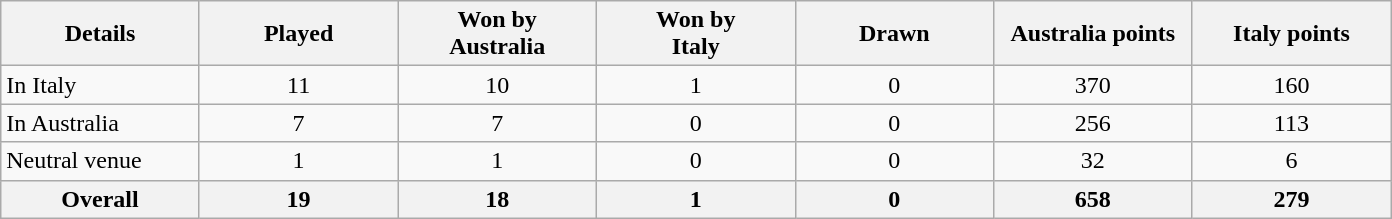<table class="wikitable sortable">
<tr>
<th width="125">Details</th>
<th width="125">Played</th>
<th width="125">Won by<br>Australia</th>
<th width="125">Won by<br>Italy</th>
<th width="125">Drawn</th>
<th width="125">Australia points</th>
<th width="125">Italy points</th>
</tr>
<tr>
<td>In Italy</td>
<td align=center>11</td>
<td align=center>10</td>
<td align=center>1</td>
<td align=center>0</td>
<td align=center>370</td>
<td align=center>160</td>
</tr>
<tr>
<td>In Australia</td>
<td align=center>7</td>
<td align=center>7</td>
<td align=center>0</td>
<td align=center>0</td>
<td align=center>256</td>
<td align=center>113</td>
</tr>
<tr>
<td>Neutral venue</td>
<td align=center>1</td>
<td align=center>1</td>
<td align=center>0</td>
<td align=center>0</td>
<td align=center>32</td>
<td align=center>6</td>
</tr>
<tr>
<th align=center><strong>Overall</strong></th>
<th align=center><strong>19</strong></th>
<th align=center><strong>18</strong></th>
<th align=center><strong>1</strong></th>
<th align=center><strong>0</strong></th>
<th align=center><strong>658</strong></th>
<th align=center><strong>279</strong></th>
</tr>
</table>
